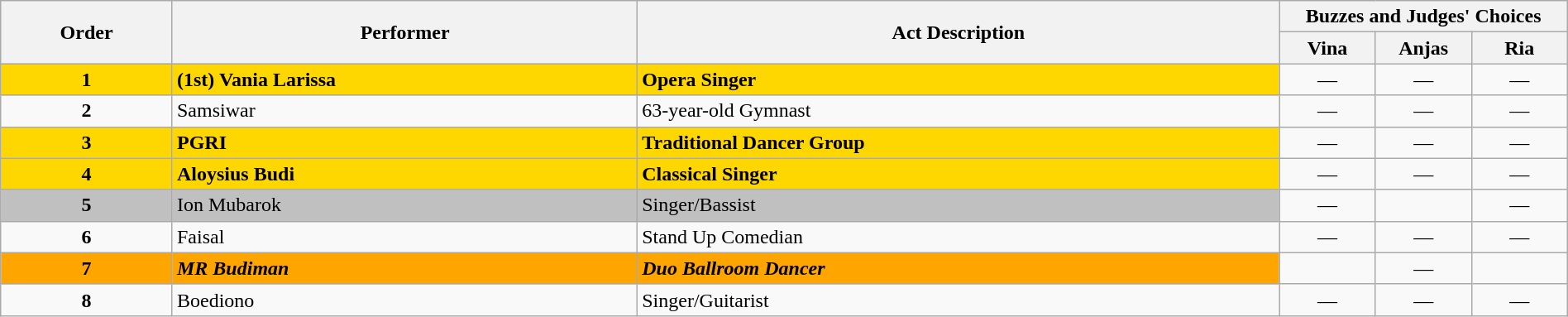<table class="wikitable" style="width:100%;">
<tr>
<th rowspan=2>Order</th>
<th rowspan=2>Performer</th>
<th rowspan=2>Act Description</th>
<th colspan=3>Buzzes and Judges' Choices</th>
</tr>
<tr>
<th width="70">Vina</th>
<th width="70">Anjas</th>
<th width="70">Ria</th>
</tr>
<tr>
<td style="background:gold;" align="center"><strong>1</strong></td>
<td style="background:gold;"><strong>(1st) Vania Larissa</strong></td>
<td style="background:gold;"><strong>Opera Singer</strong></td>
<td align="center">—</td>
<td align="center">—</td>
<td align="center">—</td>
</tr>
<tr>
<td align="center"><strong>2</strong></td>
<td>Samsiwar</td>
<td>63-year-old Gymnast</td>
<td align="center">—</td>
<td align="center">—</td>
<td align="center">—</td>
</tr>
<tr>
<td style="background:gold;" align="center"><strong>3</strong></td>
<td style="background:gold;"><strong>PGRI</strong></td>
<td style="background:gold;"><strong>Traditional Dancer Group</strong></td>
<td align="center">—</td>
<td align="center">—</td>
<td align="center">—</td>
</tr>
<tr>
<td style="background:gold;" align="center"><strong>4</strong></td>
<td style="background:gold;"><strong>Aloysius Budi</strong></td>
<td style="background:gold;"><strong>Classical Singer</strong></td>
<td align="center">—</td>
<td align="center">—</td>
<td align="center">—</td>
</tr>
<tr>
<td style="background:silver;" align="center"><strong>5</strong></td>
<td style="background:silver;">Ion Mubarok</td>
<td style="background:silver;">Singer/Bassist</td>
<td align="center">—</td>
<td style="text-align:center;"></td>
<td align="center">—</td>
</tr>
<tr>
<td align="center"><strong>6</strong></td>
<td>Faisal</td>
<td>Stand Up Comedian</td>
<td align="center">—</td>
<td align="center">—</td>
<td align="center">—</td>
</tr>
<tr>
<td style="background:orange;" align="center"><strong>7</strong></td>
<td style="background:orange;"><strong><em>MR Budiman</em></strong></td>
<td style="background:orange;"><strong><em>Duo Ballroom Dancer</em></strong></td>
<td style="text-align:center;"></td>
<td align="center">—</td>
<td style="text-align:center;"></td>
</tr>
<tr>
<td align="center"><strong>8</strong></td>
<td>Boediono</td>
<td>Singer/Guitarist</td>
<td align="center">—</td>
<td align="center">—</td>
<td align="center">—</td>
</tr>
</table>
